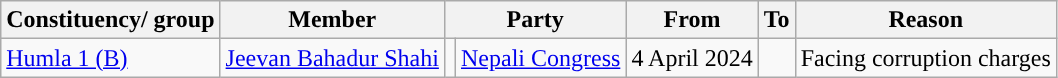<table class="wikitable">
<tr>
<th>Constituency/ group</th>
<th>Member</th>
<th colspan="2">Party</th>
<th>From</th>
<th>To</th>
<th>Reason</th>
</tr>
<tr>
<td><a href='#'>Humla 1 (B)</a></td>
<td><a href='#'>Jeevan Bahadur Shahi</a></td>
<td></td>
<td><a href='#'>Nepali Congress</a></td>
<td>4 April 2024</td>
<td></td>
<td>Facing corruption charges</td>
</tr>
</table>
